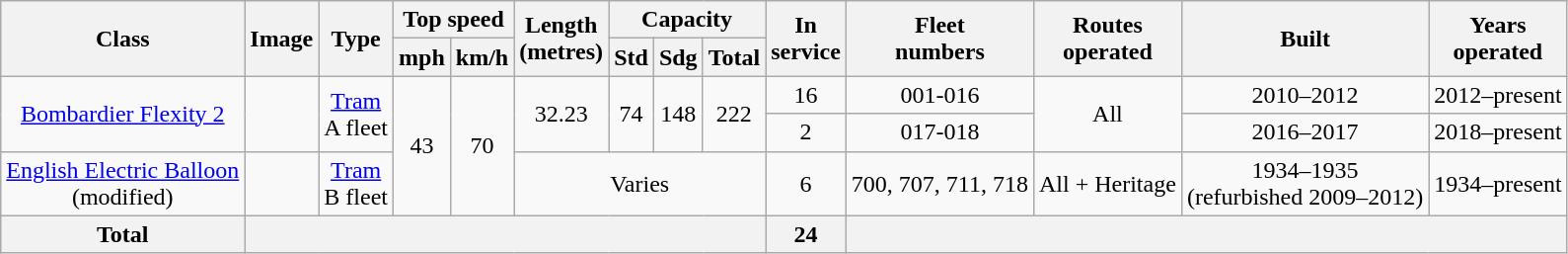<table class="wikitable" style="text-align:center;">
<tr>
<th rowspan="2">Class</th>
<th rowspan="2">Image</th>
<th rowspan="2">Type</th>
<th colspan="2">Top speed</th>
<th rowspan="2">Length<br>(metres)</th>
<th colspan="3">Capacity</th>
<th rowspan="2">In<br>service</th>
<th rowspan="2">Fleet<br>numbers</th>
<th rowspan="2">Routes<br>operated</th>
<th rowspan="2">Built</th>
<th rowspan="2">Years<br>operated</th>
</tr>
<tr>
<th>mph</th>
<th>km/h</th>
<th><abbr>Std</abbr></th>
<th><abbr>Sdg</abbr></th>
<th>Total</th>
</tr>
<tr>
<td rowspan="2"><a href='#'>Bombardier Flexity 2</a></td>
<td rowspan="2"></td>
<td rowspan="2"><a href='#'>Tram</a><br>A fleet</td>
<td rowspan="3">43</td>
<td rowspan="3">70</td>
<td rowspan="2">32.23</td>
<td rowspan="2">74</td>
<td rowspan="2">148</td>
<td rowspan="2">222</td>
<td>16</td>
<td>001-016</td>
<td rowspan="2">All</td>
<td>2010–2012</td>
<td>2012–present</td>
</tr>
<tr>
<td>2</td>
<td>017-018</td>
<td>2016–2017</td>
<td>2018–present</td>
</tr>
<tr>
<td><a href='#'>English Electric Balloon</a><br>(modified)</td>
<td></td>
<td><a href='#'>Tram</a><br>B fleet</td>
<td colspan="4">Varies</td>
<td>6</td>
<td>700, 707, 711, 718</td>
<td>All + Heritage</td>
<td>1934–1935<br>(refurbished 2009–2012)</td>
<td>1934–present</td>
</tr>
<tr>
<th>Total</th>
<th colspan="8"></th>
<th>24</th>
<th colspan="4"></th>
</tr>
</table>
